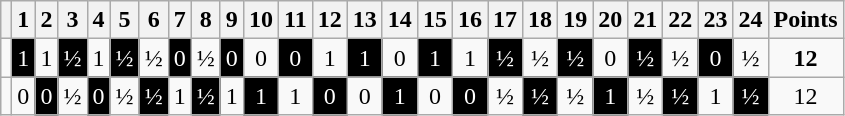<table class="wikitable" style="text-align:center">
<tr>
<th></th>
<th>1</th>
<th>2</th>
<th>3</th>
<th>4</th>
<th>5</th>
<th>6</th>
<th>7</th>
<th>8</th>
<th>9</th>
<th>10</th>
<th>11</th>
<th>12</th>
<th>13</th>
<th>14</th>
<th>15</th>
<th>16</th>
<th>17</th>
<th>18</th>
<th>19</th>
<th>20</th>
<th>21</th>
<th>22</th>
<th>23</th>
<th>24</th>
<th>Points</th>
</tr>
<tr>
<td align=left></td>
<td style="background:black; color:white">1</td>
<td>1</td>
<td style="background:black; color:white">½</td>
<td>1</td>
<td style="background:black; color:white">½</td>
<td>½</td>
<td style="background:black; color:white">0</td>
<td>½</td>
<td style="background:black; color:white">0</td>
<td>0</td>
<td style="background:black; color:white">0</td>
<td>1</td>
<td style="background:black; color:white">1</td>
<td>0</td>
<td style="background:black; color:white">1</td>
<td>1</td>
<td style="background:black; color:white">½</td>
<td>½</td>
<td style="background:black; color:white">½</td>
<td>0</td>
<td style="background:black; color:white">½</td>
<td>½</td>
<td style="background:black; color:white">0</td>
<td>½</td>
<td><strong>12</strong></td>
</tr>
<tr>
<td align=left></td>
<td>0</td>
<td style="background:black; color:white">0</td>
<td>½</td>
<td style="background:black; color:white">0</td>
<td>½</td>
<td style="background:black; color:white">½</td>
<td>1</td>
<td style="background:black; color:white">½</td>
<td>1</td>
<td style="background:black; color:white">1</td>
<td>1</td>
<td style="background:black; color:white">0</td>
<td>0</td>
<td style="background:black; color:white">1</td>
<td>0</td>
<td style="background:black; color:white">0</td>
<td>½</td>
<td style="background:black; color:white">½</td>
<td>½</td>
<td style="background:black; color:white">1</td>
<td>½</td>
<td style="background:black; color:white">½</td>
<td>1</td>
<td style="background:black; color:white">½</td>
<td>12</td>
</tr>
</table>
